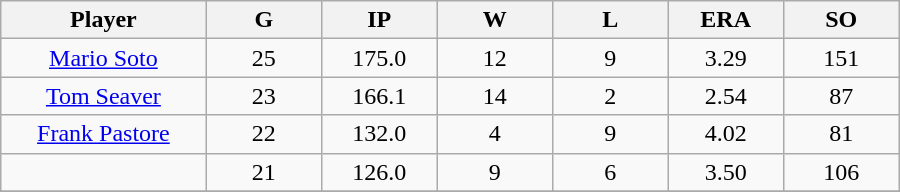<table class="wikitable sortable">
<tr>
<th bgcolor="#DDDDFF" width="16%">Player</th>
<th bgcolor="#DDDDFF" width="9%">G</th>
<th bgcolor="#DDDDFF" width="9%">IP</th>
<th bgcolor="#DDDDFF" width="9%">W</th>
<th bgcolor="#DDDDFF" width="9%">L</th>
<th bgcolor="#DDDDFF" width="9%">ERA</th>
<th bgcolor="#DDDDFF" width="9%">SO</th>
</tr>
<tr align="center">
<td><a href='#'>Mario Soto</a></td>
<td>25</td>
<td>175.0</td>
<td>12</td>
<td>9</td>
<td>3.29</td>
<td>151</td>
</tr>
<tr align=center>
<td><a href='#'>Tom Seaver</a></td>
<td>23</td>
<td>166.1</td>
<td>14</td>
<td>2</td>
<td>2.54</td>
<td>87</td>
</tr>
<tr align=center>
<td><a href='#'>Frank Pastore</a></td>
<td>22</td>
<td>132.0</td>
<td>4</td>
<td>9</td>
<td>4.02</td>
<td>81</td>
</tr>
<tr align=center>
<td></td>
<td>21</td>
<td>126.0</td>
<td>9</td>
<td>6</td>
<td>3.50</td>
<td>106</td>
</tr>
<tr align="center">
</tr>
</table>
